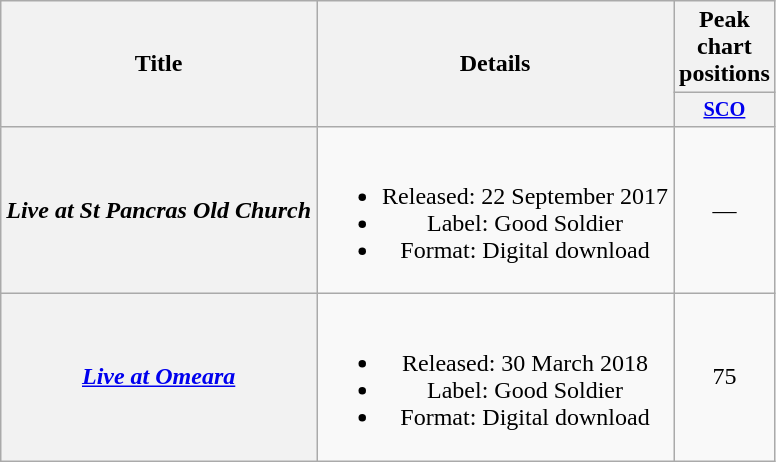<table class="wikitable plainrowheaders" style="text-align:center;">
<tr>
<th scope="col" rowspan="2">Title</th>
<th scope="col" rowspan="2">Details</th>
<th scope="col" colspan="1">Peak chart positions</th>
</tr>
<tr>
<th scope="col" style="width:3em;font-size:85%;"><a href='#'>SCO</a><br></th>
</tr>
<tr>
<th scope="row"><em>Live at St Pancras Old Church</em></th>
<td><br><ul><li>Released: 22 September 2017</li><li>Label: Good Soldier</li><li>Format: Digital download</li></ul></td>
<td>—</td>
</tr>
<tr>
<th scope="row"><em><a href='#'>Live at Omeara</a></em></th>
<td><br><ul><li>Released: 30 March 2018</li><li>Label: Good Soldier</li><li>Format: Digital download</li></ul></td>
<td>75</td>
</tr>
</table>
